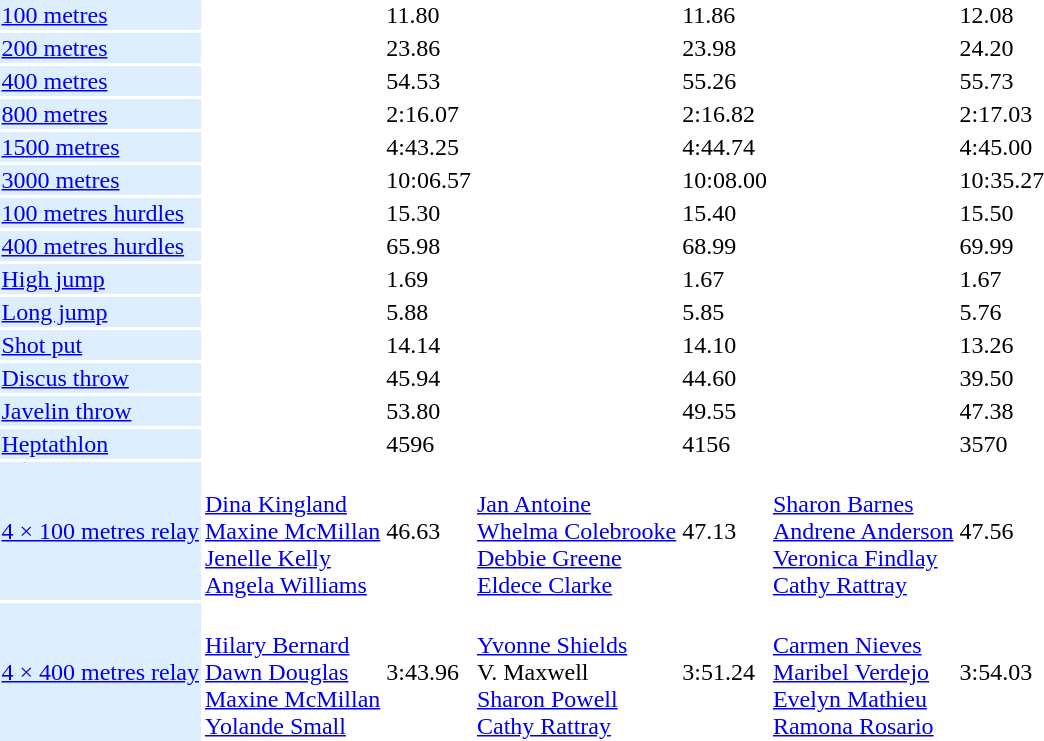<table>
<tr>
<td bgcolor = DDEEFF><a href='#'>100 metres</a></td>
<td></td>
<td>11.80</td>
<td></td>
<td>11.86</td>
<td></td>
<td>12.08</td>
</tr>
<tr>
<td bgcolor = DDEEFF><a href='#'>200 metres</a></td>
<td></td>
<td>23.86</td>
<td></td>
<td>23.98</td>
<td></td>
<td>24.20</td>
</tr>
<tr>
<td bgcolor = DDEEFF><a href='#'>400 metres</a></td>
<td></td>
<td>54.53</td>
<td></td>
<td>55.26</td>
<td></td>
<td>55.73</td>
</tr>
<tr>
<td bgcolor = DDEEFF><a href='#'>800 metres</a></td>
<td></td>
<td>2:16.07</td>
<td></td>
<td>2:16.82</td>
<td></td>
<td>2:17.03</td>
</tr>
<tr>
<td bgcolor = DDEEFF><a href='#'>1500 metres</a></td>
<td></td>
<td>4:43.25</td>
<td></td>
<td>4:44.74</td>
<td></td>
<td>4:45.00</td>
</tr>
<tr>
<td bgcolor = DDEEFF><a href='#'>3000 metres</a></td>
<td></td>
<td>10:06.57</td>
<td></td>
<td>10:08.00</td>
<td></td>
<td>10:35.27</td>
</tr>
<tr>
<td bgcolor = DDEEFF><a href='#'>100 metres hurdles</a></td>
<td></td>
<td>15.30</td>
<td></td>
<td>15.40</td>
<td></td>
<td>15.50</td>
</tr>
<tr>
<td bgcolor = DDEEFF><a href='#'>400 metres hurdles</a></td>
<td></td>
<td>65.98</td>
<td></td>
<td>68.99</td>
<td></td>
<td>69.99</td>
</tr>
<tr>
<td bgcolor = DDEEFF><a href='#'>High jump</a></td>
<td></td>
<td>1.69</td>
<td></td>
<td>1.67</td>
<td></td>
<td>1.67</td>
</tr>
<tr>
<td bgcolor = DDEEFF><a href='#'>Long jump</a></td>
<td></td>
<td>5.88</td>
<td></td>
<td>5.85</td>
<td></td>
<td>5.76</td>
</tr>
<tr>
<td bgcolor = DDEEFF><a href='#'>Shot put</a></td>
<td></td>
<td>14.14</td>
<td></td>
<td>14.10</td>
<td></td>
<td>13.26</td>
</tr>
<tr>
<td bgcolor = DDEEFF><a href='#'>Discus throw</a></td>
<td></td>
<td>45.94</td>
<td></td>
<td>44.60</td>
<td></td>
<td>39.50</td>
</tr>
<tr>
<td bgcolor = DDEEFF><a href='#'>Javelin throw</a></td>
<td></td>
<td>53.80</td>
<td></td>
<td>49.55</td>
<td></td>
<td>47.38</td>
</tr>
<tr>
<td bgcolor = DDEEFF><a href='#'>Heptathlon</a></td>
<td></td>
<td>4596</td>
<td></td>
<td>4156</td>
<td></td>
<td>3570</td>
</tr>
<tr>
<td bgcolor = DDEEFF><a href='#'>4 × 100 metres relay</a></td>
<td> <br> <a href='#'>Dina Kingland</a> <br> <a href='#'>Maxine McMillan</a> <br> <a href='#'>Jenelle Kelly</a> <br> <a href='#'>Angela Williams</a></td>
<td>46.63</td>
<td> <br> <a href='#'>Jan Antoine</a> <br> <a href='#'>Whelma Colebrooke</a> <br> <a href='#'>Debbie Greene</a> <br> <a href='#'>Eldece Clarke</a></td>
<td>47.13</td>
<td>  <br> <a href='#'>Sharon Barnes</a> <br> <a href='#'>Andrene Anderson</a> <br> <a href='#'>Veronica Findlay</a> <br> <a href='#'>Cathy Rattray</a></td>
<td>47.56</td>
</tr>
<tr>
<td bgcolor = DDEEFF><a href='#'>4 × 400 metres relay</a></td>
<td>  <br> <a href='#'>Hilary Bernard</a> <br> <a href='#'>Dawn Douglas</a> <br> <a href='#'>Maxine McMillan</a> <br> <a href='#'>Yolande Small</a></td>
<td>3:43.96</td>
<td>  <br> <a href='#'>Yvonne Shields</a> <br> V. Maxwell <br> <a href='#'>Sharon Powell</a> <br> <a href='#'>Cathy Rattray</a></td>
<td>3:51.24</td>
<td> <br> <a href='#'>Carmen Nieves</a> <br> <a href='#'>Maribel Verdejo</a> <br> <a href='#'>Evelyn Mathieu</a> <br> <a href='#'>Ramona Rosario</a></td>
<td>3:54.03</td>
</tr>
</table>
